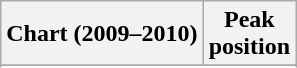<table class="wikitable sortable plainrowheaders" style="text-align:center">
<tr>
<th scope="col">Chart (2009–2010)</th>
<th scope="col">Peak<br>position</th>
</tr>
<tr>
</tr>
<tr>
</tr>
<tr>
</tr>
</table>
